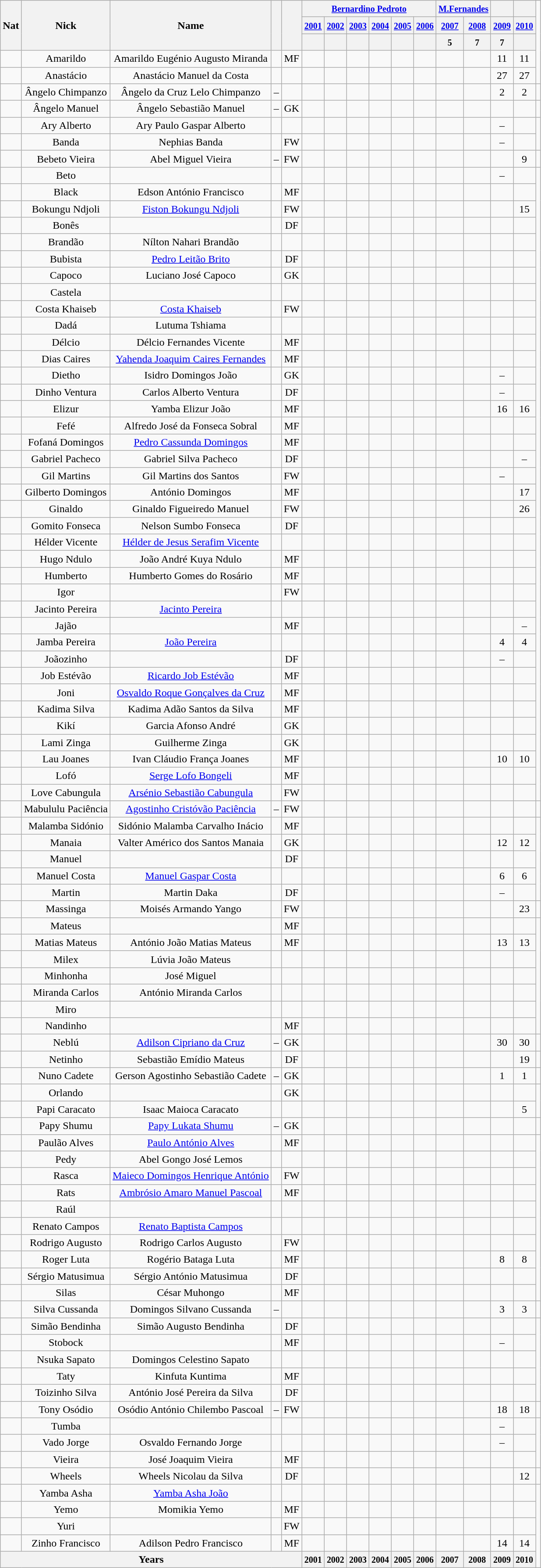<table class="wikitable plainrowheaders sortable" style="text-align:center">
<tr>
<th scope="col" rowspan="3">Nat</th>
<th scope="col" rowspan="3">Nick</th>
<th scope="col" rowspan="3">Name</th>
<th scope="col" rowspan="3"></th>
<th scope="col" rowspan="3"></th>
<th colspan="6"><small><a href='#'>Bernardino Pedroto</a></small></th>
<th colspan="2"><small><a href='#'>M.Fernandes</a></small></th>
<th colspan="1"><small></small></th>
<th colspan="1"><small></small></th>
</tr>
<tr>
<th colspan="1"><small><a href='#'>2001</a></small></th>
<th colspan="1"><small><a href='#'>2002</a></small></th>
<th colspan="1"><small><a href='#'>2003</a></small></th>
<th colspan="1"><small><a href='#'>2004</a></small></th>
<th colspan="1"><small><a href='#'>2005</a></small></th>
<th colspan="1"><small><a href='#'>2006</a></small></th>
<th colspan="1"><small><a href='#'>2007</a></small></th>
<th colspan="1"><small><a href='#'>2008</a></small></th>
<th colspan="1"><small><a href='#'>2009</a></small></th>
<th colspan="1"><small><a href='#'>2010</a></small></th>
</tr>
<tr>
<th scope="col" rowspan="1"><small></small></th>
<th scope="col" rowspan="1"><small></small></th>
<th scope="col" rowspan="1"><small></small></th>
<th scope="col" rowspan="1"><small></small></th>
<th scope="col" rowspan="1"><small></small></th>
<th scope="col" rowspan="1"><small></small></th>
<th scope="col" rowspan="1"><small>5</small></th>
<th scope="col" rowspan="1"><small>7</small></th>
<th scope="col" rowspan="1"><small>7</small></th>
<th scope="col" rowspan="1"><small></small></th>
</tr>
<tr>
<td></td>
<td>Amarildo</td>
<td>Amarildo Eugénio Augusto Miranda</td>
<td></td>
<td data-sort-value="3">MF</td>
<td></td>
<td></td>
<td></td>
<td></td>
<td></td>
<td></td>
<td></td>
<td></td>
<td>11</td>
<td>11</td>
</tr>
<tr>
<td></td>
<td>Anastácio</td>
<td>Anastácio Manuel da Costa</td>
<td></td>
<td data-sort-value="2"></td>
<td></td>
<td></td>
<td></td>
<td></td>
<td></td>
<td></td>
<td></td>
<td></td>
<td>27</td>
<td>27</td>
</tr>
<tr>
<td></td>
<td data-sort-value="Angelo">Ângelo Chimpanzo</td>
<td data-sort-value="Angelo">Ângelo da Cruz Lelo Chimpanzo</td>
<td data-sort-value="99">–</td>
<td data-sort-value="2"></td>
<td></td>
<td></td>
<td></td>
<td></td>
<td></td>
<td></td>
<td data-sort-value="20077"><a href='#'></a></td>
<td></td>
<td data-sort-value="02">2</td>
<td data-sort-value="02">2</td>
<td></td>
</tr>
<tr>
<td></td>
<td data-sort-value="Angelo">Ângelo Manuel</td>
<td data-sort-value="Angelo S">Ângelo Sebastião Manuel</td>
<td data-sort-value="99">–</td>
<td data-sort-value="1">GK</td>
<td></td>
<td></td>
<td data-sort-value="20033"><a href='#'></a></td>
<td></td>
<td></td>
<td></td>
<td data-sort-value="20077"><a href='#'></a></td>
<td></td>
<td></td>
<td></td>
<td></td>
</tr>
<tr>
<td></td>
<td>Ary Alberto</td>
<td>Ary Paulo Gaspar Alberto</td>
<td></td>
<td data-sort-value="3"></td>
<td></td>
<td></td>
<td></td>
<td></td>
<td></td>
<td></td>
<td data-sort-value="20077"><a href='#'></a></td>
<td></td>
<td data-sort-value="40">–</td>
<td></td>
</tr>
<tr>
<td></td>
<td>Banda</td>
<td>Nephias Banda</td>
<td></td>
<td data-sort-value="4">FW</td>
<td></td>
<td></td>
<td></td>
<td></td>
<td></td>
<td></td>
<td></td>
<td></td>
<td data-sort-value="40">–</td>
<td data-sort-value="20100"><a href='#'></a></td>
</tr>
<tr>
<td></td>
<td>Bebeto Vieira</td>
<td>Abel Miguel Vieira</td>
<td data-sort-value="99">–</td>
<td data-sort-value="4">FW</td>
<td></td>
<td></td>
<td></td>
<td></td>
<td></td>
<td></td>
<td></td>
<td></td>
<td data-sort-value="20099"><a href='#'></a></td>
<td data-sort-value="09">9</td>
<td data-sort-value="20111"><a href='#'></a></td>
</tr>
<tr>
<td></td>
<td>Beto</td>
<td></td>
<td></td>
<td></td>
<td></td>
<td></td>
<td></td>
<td></td>
<td></td>
<td></td>
<td></td>
<td></td>
<td data-sort-value="40">–</td>
<td></td>
</tr>
<tr>
<td></td>
<td>Black</td>
<td>Edson António Francisco</td>
<td></td>
<td data-sort-value="3">MF</td>
<td></td>
<td></td>
<td></td>
<td></td>
<td></td>
<td data-sort-value="20066"><a href='#'></a></td>
<td></td>
<td></td>
<td></td>
<td></td>
</tr>
<tr>
<td></td>
<td>Bokungu Ndjoli</td>
<td><a href='#'>Fiston Bokungu Ndjoli</a></td>
<td></td>
<td data-sort-value="4">FW</td>
<td></td>
<td></td>
<td></td>
<td></td>
<td></td>
<td></td>
<td></td>
<td></td>
<td></td>
<td>15</td>
</tr>
<tr>
<td></td>
<td>Bonês</td>
<td></td>
<td></td>
<td data-sort-value="2">DF</td>
<td></td>
<td></td>
<td></td>
<td></td>
<td></td>
<td></td>
<td></td>
<td></td>
<td></td>
<td></td>
</tr>
<tr>
<td></td>
<td>Brandão</td>
<td>Nílton Nahari Brandão</td>
<td></td>
<td></td>
<td></td>
<td></td>
<td></td>
<td></td>
<td></td>
<td></td>
<td></td>
<td></td>
<td></td>
<td></td>
</tr>
<tr>
<td></td>
<td>Bubista</td>
<td><a href='#'>Pedro Leitão Brito</a></td>
<td></td>
<td data-sort-value="2">DF</td>
<td></td>
<td></td>
<td></td>
<td></td>
<td></td>
<td></td>
<td></td>
<td></td>
<td></td>
<td></td>
</tr>
<tr>
<td></td>
<td>Capoco</td>
<td>Luciano José Capoco</td>
<td></td>
<td data-sort-value="1">GK</td>
<td></td>
<td></td>
<td></td>
<td></td>
<td></td>
<td></td>
<td></td>
<td></td>
<td></td>
<td></td>
</tr>
<tr>
<td></td>
<td>Castela</td>
<td></td>
<td></td>
<td></td>
<td></td>
<td></td>
<td></td>
<td></td>
<td></td>
<td></td>
<td></td>
<td></td>
<td></td>
<td></td>
</tr>
<tr>
<td></td>
<td>Costa Khaiseb</td>
<td><a href='#'>Costa Khaiseb</a></td>
<td></td>
<td data-sort-value="4">FW</td>
<td></td>
<td></td>
<td></td>
<td></td>
<td></td>
<td></td>
<td></td>
<td></td>
<td data-sort-value="40"></td>
<td></td>
</tr>
<tr>
<td></td>
<td>Dadá</td>
<td>Lutuma Tshiama</td>
<td></td>
<td data-sort-value="3"></td>
<td data-sort-value="20011"><a href='#'></a></td>
<td></td>
<td></td>
<td></td>
<td></td>
<td></td>
<td></td>
<td></td>
<td></td>
<td></td>
</tr>
<tr>
<td></td>
<td data-sort-value="Delcio">Délcio</td>
<td data-sort-value="Delcio">Délcio Fernandes Vicente</td>
<td></td>
<td data-sort-value="3">MF</td>
<td></td>
<td></td>
<td></td>
<td></td>
<td></td>
<td></td>
<td></td>
<td></td>
<td></td>
<td></td>
</tr>
<tr>
<td></td>
<td>Dias Caires</td>
<td><a href='#'>Yahenda Joaquim Caires Fernandes</a></td>
<td></td>
<td data-sort-value="3">MF</td>
<td></td>
<td></td>
<td></td>
<td></td>
<td></td>
<td></td>
<td><strong></strong></td>
<td></td>
<td></td>
<td></td>
</tr>
<tr>
<td></td>
<td>Dietho</td>
<td>Isidro Domingos João</td>
<td></td>
<td data-sort-value="1">GK</td>
<td></td>
<td></td>
<td></td>
<td></td>
<td></td>
<td></td>
<td></td>
<td></td>
<td data-sort-value="40">–</td>
<td></td>
</tr>
<tr>
<td></td>
<td>Dinho Ventura</td>
<td>Carlos Alberto Ventura</td>
<td></td>
<td data-sort-value="2">DF</td>
<td></td>
<td></td>
<td></td>
<td></td>
<td></td>
<td></td>
<td data-sort-value="20077"><a href='#'></a></td>
<td></td>
<td data-sort-value="40">–</td>
<td data-sort-value="20100"><a href='#'></a></td>
</tr>
<tr>
<td></td>
<td>Elizur</td>
<td>Yamba Elizur João</td>
<td></td>
<td data-sort-value="3">MF</td>
<td></td>
<td></td>
<td></td>
<td></td>
<td></td>
<td></td>
<td></td>
<td></td>
<td>16</td>
<td>16</td>
</tr>
<tr>
<td></td>
<td>Fefé</td>
<td>Alfredo José da Fonseca Sobral</td>
<td></td>
<td data-sort-value="3">MF</td>
<td></td>
<td></td>
<td></td>
<td></td>
<td></td>
<td></td>
<td></td>
<td></td>
<td></td>
<td></td>
</tr>
<tr>
<td></td>
<td>Fofaná Domingos</td>
<td><a href='#'>Pedro Cassunda Domingos</a></td>
<td></td>
<td data-sort-value="3">MF</td>
<td data-sort-value="20011"><a href='#'></a></td>
<td></td>
<td></td>
<td></td>
<td></td>
<td></td>
<td></td>
<td data-sort-value="20088"><a href='#'></a></td>
<td></td>
<td></td>
</tr>
<tr>
<td></td>
<td>Gabriel Pacheco</td>
<td>Gabriel Silva Pacheco</td>
<td></td>
<td data-sort-value="2">DF</td>
<td></td>
<td></td>
<td></td>
<td></td>
<td></td>
<td></td>
<td></td>
<td></td>
<td></td>
<td data-sort-value="40">–</td>
</tr>
<tr>
<td></td>
<td>Gil Martins</td>
<td>Gil Martins dos Santos</td>
<td></td>
<td data-sort-value="4">FW</td>
<td></td>
<td></td>
<td></td>
<td></td>
<td></td>
<td></td>
<td data-sort-value="20077"><a href='#'></a></td>
<td></td>
<td data-sort-value="40">–</td>
<td data-sort-value="2010"><a href='#'></a></td>
</tr>
<tr>
<td></td>
<td>Gilberto Domingos</td>
<td data-sort-value="Antonio D">António Domingos</td>
<td></td>
<td data-sort-value="3">MF</td>
<td></td>
<td></td>
<td></td>
<td></td>
<td></td>
<td></td>
<td></td>
<td></td>
<td></td>
<td>17</td>
</tr>
<tr>
<td></td>
<td>Ginaldo</td>
<td>Ginaldo Figueiredo Manuel</td>
<td></td>
<td data-sort-value="4">FW</td>
<td></td>
<td></td>
<td></td>
<td></td>
<td></td>
<td></td>
<td></td>
<td></td>
<td></td>
<td>26</td>
</tr>
<tr>
<td></td>
<td>Gomito Fonseca</td>
<td>Nelson Sumbo Fonseca</td>
<td></td>
<td data-sort-value="2">DF</td>
<td></td>
<td></td>
<td></td>
<td></td>
<td></td>
<td></td>
<td></td>
<td></td>
<td></td>
<td></td>
</tr>
<tr>
<td></td>
<td data-sort-value="Helder">Hélder Vicente</td>
<td data-sort-value="Helder d"><a href='#'>Hélder de Jesus Serafim Vicente</a></td>
<td></td>
<td data-sort-value="2"></td>
<td></td>
<td data-sort-value="20022"><a href='#'></a></td>
<td></td>
<td data-sort-value="20044"><a href='#'></a></td>
<td></td>
<td></td>
<td></td>
<td></td>
<td></td>
<td></td>
</tr>
<tr>
<td></td>
<td>Hugo Ndulo</td>
<td data-sort-value="Joao A">João André Kuya Ndulo</td>
<td></td>
<td data-sort-value="3">MF</td>
<td></td>
<td></td>
<td></td>
<td></td>
<td></td>
<td></td>
<td></td>
<td></td>
<td></td>
<td></td>
</tr>
<tr>
<td></td>
<td>Humberto</td>
<td>Humberto Gomes do Rosário</td>
<td></td>
<td data-sort-value="3">MF</td>
<td></td>
<td></td>
<td></td>
<td></td>
<td></td>
<td></td>
<td data-sort-value="20077"><a href='#'></a></td>
<td></td>
<td></td>
<td></td>
</tr>
<tr>
<td></td>
<td>Igor</td>
<td></td>
<td></td>
<td data-sort-value="4">FW</td>
<td></td>
<td></td>
<td></td>
<td></td>
<td></td>
<td></td>
<td></td>
<td></td>
<td></td>
<td></td>
</tr>
<tr>
<td></td>
<td>Jacinto Pereira</td>
<td><a href='#'>Jacinto Pereira</a></td>
<td></td>
<td data-sort-value="2"></td>
<td></td>
<td></td>
<td></td>
<td></td>
<td><strong></strong></td>
<td></td>
<td></td>
<td></td>
<td></td>
<td></td>
</tr>
<tr>
<td></td>
<td>Jajão</td>
<td></td>
<td></td>
<td data-sort-value="3">MF</td>
<td></td>
<td></td>
<td></td>
<td></td>
<td></td>
<td></td>
<td></td>
<td></td>
<td></td>
<td data-sort-value="40">–</td>
</tr>
<tr>
<td></td>
<td>Jamba Pereira</td>
<td data-sort-value="Joao P"><a href='#'>João Pereira</a></td>
<td></td>
<td data-sort-value="2"></td>
<td></td>
<td></td>
<td></td>
<td></td>
<td></td>
<td></td>
<td></td>
<td></td>
<td data-sort-value="04">4</td>
<td data-sort-value="04">4</td>
</tr>
<tr>
<td></td>
<td data-sort-value="Joaozinho">Joãozinho</td>
<td></td>
<td></td>
<td data-sort-value="2">DF</td>
<td></td>
<td></td>
<td></td>
<td></td>
<td></td>
<td></td>
<td></td>
<td></td>
<td data-sort-value="40">–</td>
<td></td>
</tr>
<tr>
<td></td>
<td>Job Estévão</td>
<td><a href='#'>Ricardo Job Estévão</a></td>
<td></td>
<td data-sort-value="3">MF</td>
<td></td>
<td></td>
<td></td>
<td></td>
<td data-sort-value="20055"></td>
<td></td>
<td></td>
<td data-sort-value="20088"><a href='#'></a></td>
<td></td>
<td></td>
</tr>
<tr>
<td></td>
<td>Joni</td>
<td><a href='#'>Osvaldo Roque Gonçalves da Cruz</a></td>
<td></td>
<td data-sort-value="3">MF</td>
<td></td>
<td data-sort-value="20022"><a href='#'></a></td>
<td></td>
<td></td>
<td></td>
<td></td>
<td></td>
<td></td>
<td></td>
<td></td>
</tr>
<tr>
<td></td>
<td>Kadima Silva</td>
<td>Kadima Adão Santos da Silva</td>
<td></td>
<td data-sort-value="3">MF</td>
<td data-sort-value="20011"><a href='#'></a></td>
<td></td>
<td></td>
<td></td>
<td></td>
<td></td>
<td></td>
<td></td>
<td></td>
<td></td>
</tr>
<tr>
<td></td>
<td>Kikí</td>
<td>Garcia Afonso André</td>
<td></td>
<td data-sort-value="1">GK</td>
<td></td>
<td></td>
<td></td>
<td></td>
<td></td>
<td></td>
<td></td>
<td></td>
<td></td>
<td></td>
</tr>
<tr>
<td></td>
<td>Lami Zinga</td>
<td>Guilherme Zinga</td>
<td></td>
<td data-sort-value="1">GK</td>
<td></td>
<td></td>
<td></td>
<td></td>
<td></td>
<td></td>
<td></td>
<td></td>
<td></td>
<td></td>
</tr>
<tr>
<td></td>
<td>Lau Joanes</td>
<td>Ivan Cláudio França Joanes</td>
<td></td>
<td data-sort-value="3">MF</td>
<td></td>
<td></td>
<td></td>
<td></td>
<td></td>
<td></td>
<td></td>
<td data-sort-value="20088"><a href='#'></a></td>
<td>10</td>
<td>10</td>
</tr>
<tr>
<td></td>
<td>Lofó</td>
<td><a href='#'>Serge Lofo Bongeli</a></td>
<td></td>
<td data-sort-value="3">MF</td>
<td></td>
<td></td>
<td></td>
<td></td>
<td></td>
<td></td>
<td data-sort-value="20077"><a href='#'></a></td>
<td></td>
<td></td>
<td></td>
</tr>
<tr>
<td></td>
<td>Love Cabungula</td>
<td><a href='#'>Arsénio Sebastião Cabungula</a></td>
<td></td>
<td data-sort-value="4">FW</td>
<td></td>
<td></td>
<td></td>
<td></td>
<td></td>
<td></td>
<td data-sort-value="20077"><a href='#'></a></td>
<td></td>
<td></td>
<td></td>
</tr>
<tr>
<td></td>
<td>Mabululu Paciência</td>
<td><a href='#'>Agostinho Cristóvão Paciência</a></td>
<td data-sort-value="99">–</td>
<td data-sort-value="4">FW</td>
<td></td>
<td></td>
<td></td>
<td></td>
<td></td>
<td></td>
<td></td>
<td></td>
<td></td>
<td></td>
<td></td>
</tr>
<tr>
<td></td>
<td>Malamba Sidónio</td>
<td>Sidónio Malamba Carvalho Inácio</td>
<td></td>
<td data-sort-value="3">MF</td>
<td></td>
<td></td>
<td></td>
<td></td>
<td></td>
<td></td>
<td data-sort-value="20077"><a href='#'></a></td>
<td></td>
<td></td>
<td></td>
</tr>
<tr>
<td></td>
<td>Manaia</td>
<td>Valter Américo dos Santos Manaia</td>
<td></td>
<td data-sort-value="1">GK</td>
<td></td>
<td></td>
<td></td>
<td></td>
<td></td>
<td></td>
<td></td>
<td></td>
<td>12</td>
<td>12</td>
</tr>
<tr>
<td></td>
<td>Manuel</td>
<td></td>
<td></td>
<td data-sort-value="2">DF</td>
<td></td>
<td></td>
<td></td>
<td></td>
<td></td>
<td></td>
<td></td>
<td></td>
<td></td>
<td></td>
</tr>
<tr>
<td></td>
<td>Manuel Costa</td>
<td><a href='#'>Manuel Gaspar Costa</a></td>
<td></td>
<td data-sort-value="3"></td>
<td></td>
<td></td>
<td></td>
<td></td>
<td></td>
<td></td>
<td></td>
<td></td>
<td data-sort-value="06">6</td>
<td data-sort-value="06">6</td>
</tr>
<tr>
<td></td>
<td>Martin</td>
<td>Martin Daka</td>
<td></td>
<td data-sort-value="2">DF</td>
<td></td>
<td></td>
<td></td>
<td></td>
<td></td>
<td></td>
<td></td>
<td></td>
<td data-sort-value="40">–</td>
<td></td>
</tr>
<tr>
<td></td>
<td>Massinga</td>
<td>Moisés Armando Yango</td>
<td></td>
<td data-sort-value="4">FW</td>
<td></td>
<td></td>
<td></td>
<td></td>
<td></td>
<td></td>
<td></td>
<td></td>
<td></td>
<td>23</td>
<td data-sort-value="2011"><a href='#'></a></td>
</tr>
<tr>
<td></td>
<td>Mateus</td>
<td></td>
<td></td>
<td data-sort-value="3">MF</td>
<td></td>
<td></td>
<td></td>
<td></td>
<td></td>
<td></td>
<td></td>
<td></td>
<td></td>
<td></td>
</tr>
<tr>
<td></td>
<td>Matias Mateus</td>
<td data-sort-value="Antonio Joao">António João Matias Mateus</td>
<td></td>
<td data-sort-value="3">MF</td>
<td></td>
<td></td>
<td></td>
<td></td>
<td></td>
<td></td>
<td></td>
<td></td>
<td>13</td>
<td>13</td>
</tr>
<tr>
<td></td>
<td>Milex</td>
<td>Lúvia João Mateus</td>
<td></td>
<td data-sort-value="3"></td>
<td></td>
<td></td>
<td></td>
<td></td>
<td></td>
<td></td>
<td></td>
<td data-sort-value="20088"><a href='#'></a></td>
<td></td>
<td></td>
</tr>
<tr>
<td></td>
<td>Minhonha</td>
<td>José Miguel</td>
<td></td>
<td></td>
<td></td>
<td></td>
<td></td>
<td></td>
<td></td>
<td></td>
<td></td>
<td></td>
<td></td>
<td></td>
</tr>
<tr>
<td></td>
<td>Miranda Carlos</td>
<td data-sort-value="Antonio M">António Miranda Carlos</td>
<td></td>
<td></td>
<td></td>
<td></td>
<td></td>
<td></td>
<td></td>
<td></td>
<td></td>
<td></td>
<td></td>
<td></td>
</tr>
<tr>
<td></td>
<td>Miro</td>
<td></td>
<td></td>
<td></td>
<td></td>
<td></td>
<td></td>
<td></td>
<td></td>
<td></td>
<td></td>
<td></td>
<td></td>
<td></td>
</tr>
<tr>
<td></td>
<td>Nandinho</td>
<td></td>
<td></td>
<td data-sort-value="3">MF</td>
<td></td>
<td></td>
<td></td>
<td></td>
<td></td>
<td></td>
<td></td>
<td></td>
<td></td>
<td></td>
</tr>
<tr>
<td></td>
<td>Neblú</td>
<td><a href='#'>Adilson Cipriano da Cruz</a></td>
<td data-sort-value="99">–</td>
<td data-sort-value="1">GK</td>
<td></td>
<td></td>
<td></td>
<td></td>
<td></td>
<td></td>
<td></td>
<td data-sort-value="20088"></td>
<td>30</td>
<td>30</td>
<td></td>
</tr>
<tr>
<td></td>
<td>Netinho</td>
<td>Sebastião Emídio Mateus</td>
<td></td>
<td data-sort-value="2">DF</td>
<td></td>
<td></td>
<td></td>
<td></td>
<td></td>
<td></td>
<td></td>
<td></td>
<td data-sort-value="20099"><a href='#'></a></td>
<td>19</td>
</tr>
<tr>
<td></td>
<td>Nuno Cadete</td>
<td>Gerson Agostinho Sebastião Cadete</td>
<td data-sort-value="99">–</td>
<td data-sort-value="1">GK</td>
<td></td>
<td></td>
<td></td>
<td></td>
<td></td>
<td></td>
<td></td>
<td></td>
<td data-sort-value="01">1</td>
<td data-sort-value="01">1</td>
<td></td>
</tr>
<tr>
<td></td>
<td>Orlando</td>
<td></td>
<td></td>
<td data-sort-value="1">GK</td>
<td></td>
<td></td>
<td></td>
<td></td>
<td></td>
<td></td>
<td></td>
<td></td>
<td></td>
<td></td>
</tr>
<tr>
<td></td>
<td>Papi Caracato</td>
<td>Isaac Maioca Caracato</td>
<td></td>
<td data-sort-value="2"></td>
<td></td>
<td></td>
<td></td>
<td></td>
<td></td>
<td></td>
<td data-sort-value="20077"></td>
<td></td>
<td></td>
<td data-sort-value="05">5</td>
</tr>
<tr>
<td></td>
<td>Papy Shumu</td>
<td><a href='#'>Papy Lukata Shumu</a></td>
<td data-sort-value="99">–</td>
<td data-sort-value="1">GK</td>
<td data-sort-value="20011"><a href='#'></a></td>
<td></td>
<td></td>
<td></td>
<td></td>
<td></td>
<td></td>
<td data-sort-value="20088"><a href='#'></a></td>
<td></td>
<td></td>
<td></td>
</tr>
<tr>
<td></td>
<td>Paulão Alves</td>
<td><a href='#'>Paulo António Alves</a></td>
<td></td>
<td data-sort-value="3">MF</td>
<td></td>
<td data-sort-value="20022"><a href='#'></a></td>
<td></td>
<td></td>
<td></td>
<td></td>
<td></td>
<td></td>
<td></td>
<td></td>
</tr>
<tr>
<td></td>
<td>Pedy</td>
<td>Abel Gongo José Lemos</td>
<td></td>
<td data-sort-value="3"></td>
<td></td>
<td></td>
<td></td>
<td></td>
<td></td>
<td></td>
<td></td>
<td></td>
<td data-sort-value="2009"><a href='#'></a></td>
<td></td>
</tr>
<tr>
<td></td>
<td>Rasca</td>
<td><a href='#'>Maieco Domingos Henrique António</a></td>
<td></td>
<td data-sort-value="4">FW</td>
<td></td>
<td data-sort-value="20022"><a href='#'></a></td>
<td></td>
<td data-sort-value="20044"><a href='#'></a></td>
<td></td>
<td></td>
<td></td>
<td></td>
<td></td>
<td></td>
</tr>
<tr>
<td></td>
<td>Rats</td>
<td><a href='#'>Ambrósio Amaro Manuel Pascoal</a></td>
<td></td>
<td data-sort-value="3">MF</td>
<td></td>
<td></td>
<td></td>
<td></td>
<td></td>
<td></td>
<td></td>
<td></td>
<td></td>
<td></td>
</tr>
<tr>
<td></td>
<td>Raúl</td>
<td></td>
<td></td>
<td></td>
<td></td>
<td></td>
<td></td>
<td></td>
<td></td>
<td></td>
<td></td>
<td></td>
<td></td>
<td></td>
</tr>
<tr>
<td></td>
<td>Renato Campos</td>
<td><a href='#'>Renato Baptista Campos</a></td>
<td></td>
<td data-sort-value="2"></td>
<td></td>
<td></td>
<td></td>
<td></td>
<td></td>
<td></td>
<td></td>
<td></td>
<td></td>
<td></td>
</tr>
<tr>
<td></td>
<td>Rodrigo Augusto</td>
<td>Rodrigo Carlos Augusto</td>
<td></td>
<td data-sort-value="4">FW</td>
<td></td>
<td></td>
<td></td>
<td></td>
<td></td>
<td></td>
<td></td>
<td></td>
<td></td>
<td></td>
</tr>
<tr>
<td></td>
<td>Roger Luta</td>
<td>Rogério Bataga Luta</td>
<td></td>
<td data-sort-value="3">MF</td>
<td></td>
<td></td>
<td></td>
<td></td>
<td></td>
<td></td>
<td></td>
<td></td>
<td data-sort-value="08">8</td>
<td data-sort-value="08">8</td>
</tr>
<tr>
<td></td>
<td data-sort-value="Sergio">Sérgio Matusimua</td>
<td data-sort-value="Sergio">Sérgio António Matusimua</td>
<td></td>
<td data-sort-value="2">DF</td>
<td data-sort-value="20011"><a href='#'></a></td>
<td></td>
<td></td>
<td></td>
<td></td>
<td></td>
<td></td>
<td data-sort-value="20088"><a href='#'></a></td>
<td></td>
<td></td>
</tr>
<tr>
<td></td>
<td>Silas</td>
<td>César Muhongo</td>
<td></td>
<td data-sort-value="3">MF</td>
<td></td>
<td></td>
<td></td>
<td></td>
<td></td>
<td></td>
<td></td>
<td></td>
<td></td>
<td></td>
</tr>
<tr>
<td></td>
<td>Silva Cussanda</td>
<td>Domingos Silvano Cussanda</td>
<td data-sort-value="99">–</td>
<td data-sort-value="2"></td>
<td></td>
<td></td>
<td></td>
<td></td>
<td></td>
<td></td>
<td data-sort-value="20077"><a href='#'></a></td>
<td></td>
<td data-sort-value="03">3</td>
<td data-sort-value="03">3</td>
<td></td>
</tr>
<tr>
<td></td>
<td data-sort-value="Simao">Simão Bendinha </td>
<td>Simão Augusto Bendinha</td>
<td></td>
<td data-sort-value="2">DF</td>
<td></td>
<td></td>
<td></td>
<td><strong></strong></td>
<td></td>
<td><strong></strong></td>
<td></td>
<td></td>
<td></td>
<td></td>
</tr>
<tr>
<td></td>
<td>Stobock</td>
<td></td>
<td></td>
<td data-sort-value="3">MF</td>
<td></td>
<td></td>
<td></td>
<td></td>
<td></td>
<td></td>
<td></td>
<td></td>
<td data-sort-value="40">–</td>
<td></td>
</tr>
<tr>
<td></td>
<td>Nsuka Sapato</td>
<td>Domingos Celestino Sapato</td>
<td></td>
<td data-sort-value="2"></td>
<td></td>
<td></td>
<td></td>
<td></td>
<td></td>
<td></td>
<td></td>
<td></td>
<td></td>
<td></td>
</tr>
<tr>
<td></td>
<td>Taty</td>
<td>Kinfuta Kuntima</td>
<td></td>
<td data-sort-value="3">MF</td>
<td></td>
<td></td>
<td></td>
<td></td>
<td></td>
<td></td>
<td></td>
<td></td>
<td></td>
<td></td>
</tr>
<tr>
<td></td>
<td>Toizinho Silva</td>
<td data-sort-value="Antonio Jose">António José Pereira da Silva</td>
<td></td>
<td data-sort-value="2">DF</td>
<td></td>
<td></td>
<td></td>
<td></td>
<td></td>
<td></td>
<td></td>
<td></td>
<td></td>
<td></td>
</tr>
<tr>
<td></td>
<td>Tony Osódio</td>
<td data-sort-value="Osodio">Osódio António Chilembo Pascoal</td>
<td data-sort-value="99">–</td>
<td data-sort-value="4">FW</td>
<td></td>
<td></td>
<td></td>
<td></td>
<td></td>
<td data-sort-value="20066"><a href='#'></a></td>
<td></td>
<td></td>
<td>18</td>
<td>18</td>
<td></td>
</tr>
<tr>
<td></td>
<td>Tumba</td>
<td></td>
<td></td>
<td></td>
<td></td>
<td></td>
<td></td>
<td></td>
<td></td>
<td></td>
<td></td>
<td></td>
<td data-sort-value="40">–</td>
<td></td>
</tr>
<tr>
<td></td>
<td>Vado Jorge</td>
<td>Osvaldo Fernando Jorge</td>
<td></td>
<td></td>
<td></td>
<td></td>
<td></td>
<td></td>
<td></td>
<td></td>
<td></td>
<td data-sort-value="20088"><a href='#'></a></td>
<td data-sort-value="40">–</td>
<td></td>
</tr>
<tr>
<td></td>
<td>Vieira</td>
<td>José Joaquim Vieira</td>
<td></td>
<td data-sort-value="3">MF</td>
<td></td>
<td></td>
<td></td>
<td></td>
<td></td>
<td></td>
<td></td>
<td></td>
<td></td>
<td></td>
</tr>
<tr>
<td></td>
<td>Wheels</td>
<td>Wheels Nicolau da Silva</td>
<td></td>
<td data-sort-value="2">DF</td>
<td></td>
<td></td>
<td></td>
<td></td>
<td></td>
<td></td>
<td></td>
<td></td>
<td></td>
<td>12</td>
<td data-sort-value="⋅"><a href='#'></a></td>
</tr>
<tr>
<td></td>
<td>Yamba Asha</td>
<td><a href='#'>Yamba Asha João</a></td>
<td></td>
<td data-sort-value="2"></td>
<td></td>
<td></td>
<td></td>
<td></td>
<td></td>
<td data-sort-value="20066"><a href='#'></a></td>
<td></td>
<td></td>
<td></td>
<td></td>
</tr>
<tr>
<td></td>
<td>Yemo</td>
<td>Momikia Yemo</td>
<td></td>
<td data-sort-value="3">MF</td>
<td></td>
<td></td>
<td></td>
<td></td>
<td></td>
<td></td>
<td></td>
<td></td>
<td></td>
<td></td>
</tr>
<tr>
<td></td>
<td>Yuri</td>
<td></td>
<td></td>
<td data-sort-value="4">FW</td>
<td></td>
<td></td>
<td></td>
<td></td>
<td></td>
<td></td>
<td></td>
<td></td>
<td></td>
<td></td>
</tr>
<tr>
<td></td>
<td>Zinho Francisco</td>
<td>Adilson Pedro Francisco</td>
<td></td>
<td data-sort-value="3">MF</td>
<td></td>
<td></td>
<td></td>
<td></td>
<td></td>
<td></td>
<td></td>
<td></td>
<td>14</td>
<td>14</td>
</tr>
<tr>
<th colspan=5>Years</th>
<th><small>2001</small></th>
<th><small>2002</small></th>
<th><small>2003</small></th>
<th><small>2004</small></th>
<th><small>2005</small></th>
<th><small>2006</small></th>
<th><small>2007</small></th>
<th><small>2008</small></th>
<th><small>2009</small></th>
<th><small>2010</small></th>
</tr>
</table>
